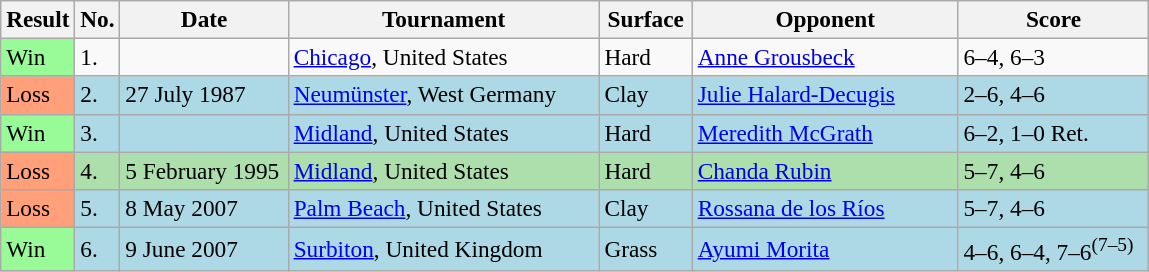<table class="sortable wikitable" style="font-size:97%;">
<tr>
<th>Result</th>
<th width=20>No.</th>
<th width=105>Date</th>
<th width=200>Tournament</th>
<th width=55>Surface</th>
<th width=170>Opponent</th>
<th width=120>Score</th>
</tr>
<tr>
<td style="background:#98fb98;">Win</td>
<td>1.</td>
<td></td>
<td><a href='#'>Chicago</a>, United States</td>
<td>Hard</td>
<td> <a href='#'>Anne Grousbeck</a></td>
<td>6–4, 6–3</td>
</tr>
<tr bgcolor="lightblue">
<td style="background:#ffa07a;">Loss</td>
<td>2.</td>
<td>27 July 1987</td>
<td><a href='#'>Neumünster</a>, West Germany</td>
<td>Clay</td>
<td> <a href='#'>Julie Halard-Decugis</a></td>
<td>2–6, 4–6</td>
</tr>
<tr style="background:lightblue;">
<td style="background:#98fb98;">Win</td>
<td>3.</td>
<td></td>
<td><a href='#'>Midland</a>, United States</td>
<td>Hard</td>
<td> <a href='#'>Meredith McGrath</a></td>
<td>6–2, 1–0 Ret.</td>
</tr>
<tr style="background:#addfad;">
<td style="background:#ffa07a;">Loss</td>
<td>4.</td>
<td>5 February 1995</td>
<td><a href='#'>Midland</a>, United States</td>
<td>Hard</td>
<td> <a href='#'>Chanda Rubin</a></td>
<td>5–7, 4–6</td>
</tr>
<tr bgcolor=lightblue>
<td style="background:#ffa07a;">Loss</td>
<td>5.</td>
<td>8 May 2007</td>
<td><a href='#'>Palm Beach</a>, United States</td>
<td>Clay</td>
<td> <a href='#'>Rossana de los Ríos</a></td>
<td>5–7, 4–6</td>
</tr>
<tr bgcolor=lightblue>
<td style="background:#98fb98;">Win</td>
<td>6.</td>
<td>9 June 2007</td>
<td><a href='#'>Surbiton</a>, United Kingdom</td>
<td>Grass</td>
<td> <a href='#'>Ayumi Morita</a></td>
<td>4–6, 6–4, 7–6<sup>(7–5)</sup></td>
</tr>
</table>
